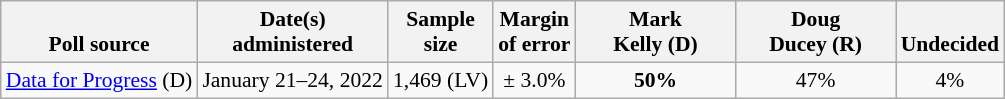<table class="wikitable" style="font-size:90%;text-align:center;">
<tr valign=bottom>
<th>Poll source</th>
<th>Date(s)<br>administered</th>
<th>Sample<br>size</th>
<th>Margin<br>of error</th>
<th style="width:100px;">Mark<br>Kelly (D)</th>
<th style="width:100px;">Doug<br>Ducey (R)</th>
<th>Undecided</th>
</tr>
<tr>
<td style="text-align:left;"><a href='#'>Data for Progress</a> (D)</td>
<td>January 21–24, 2022</td>
<td>1,469 (LV)</td>
<td>± 3.0%</td>
<td><strong>50%</strong></td>
<td>47%</td>
<td>4%</td>
</tr>
</table>
